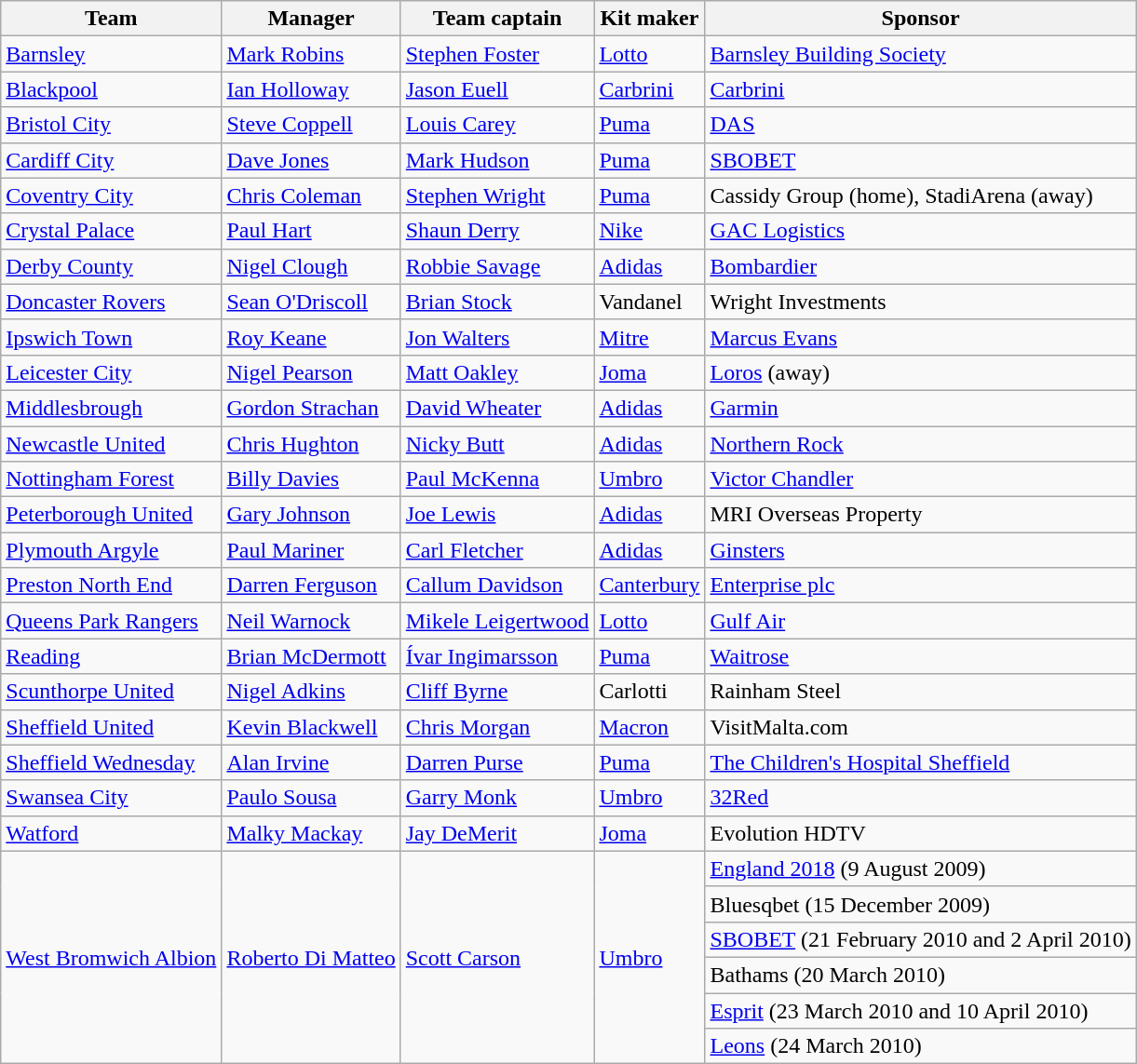<table class="wikitable">
<tr>
<th>Team</th>
<th>Manager</th>
<th>Team captain</th>
<th>Kit maker</th>
<th>Sponsor</th>
</tr>
<tr>
<td><a href='#'>Barnsley</a></td>
<td><a href='#'>Mark Robins</a></td>
<td><a href='#'>Stephen Foster</a></td>
<td><a href='#'>Lotto</a></td>
<td><a href='#'>Barnsley Building Society</a></td>
</tr>
<tr>
<td><a href='#'>Blackpool</a></td>
<td><a href='#'>Ian Holloway</a></td>
<td><a href='#'>Jason Euell</a></td>
<td><a href='#'>Carbrini</a></td>
<td><a href='#'>Carbrini</a></td>
</tr>
<tr>
<td><a href='#'>Bristol City</a></td>
<td><a href='#'>Steve Coppell</a></td>
<td><a href='#'>Louis Carey</a></td>
<td><a href='#'>Puma</a></td>
<td><a href='#'>DAS</a></td>
</tr>
<tr>
<td><a href='#'>Cardiff City</a></td>
<td><a href='#'>Dave Jones</a></td>
<td><a href='#'>Mark Hudson</a></td>
<td><a href='#'>Puma</a></td>
<td><a href='#'>SBOBET</a></td>
</tr>
<tr>
<td><a href='#'>Coventry City</a></td>
<td><a href='#'>Chris Coleman</a></td>
<td><a href='#'>Stephen Wright</a></td>
<td><a href='#'>Puma</a></td>
<td>Cassidy Group (home), StadiArena (away)</td>
</tr>
<tr>
<td><a href='#'>Crystal Palace</a></td>
<td><a href='#'>Paul Hart</a></td>
<td><a href='#'>Shaun Derry</a></td>
<td><a href='#'>Nike</a></td>
<td><a href='#'>GAC Logistics</a></td>
</tr>
<tr>
<td><a href='#'>Derby County</a></td>
<td><a href='#'>Nigel Clough</a></td>
<td><a href='#'>Robbie Savage</a></td>
<td><a href='#'>Adidas</a></td>
<td><a href='#'>Bombardier</a></td>
</tr>
<tr>
<td><a href='#'>Doncaster Rovers</a></td>
<td><a href='#'>Sean O'Driscoll</a></td>
<td><a href='#'>Brian Stock</a></td>
<td>Vandanel</td>
<td>Wright Investments</td>
</tr>
<tr>
<td><a href='#'>Ipswich Town</a></td>
<td><a href='#'>Roy Keane</a></td>
<td><a href='#'>Jon Walters</a></td>
<td><a href='#'>Mitre</a></td>
<td><a href='#'>Marcus Evans</a></td>
</tr>
<tr>
<td><a href='#'>Leicester City</a></td>
<td><a href='#'>Nigel Pearson</a></td>
<td><a href='#'>Matt Oakley</a></td>
<td><a href='#'>Joma</a></td>
<td><a href='#'>Loros</a> (away)</td>
</tr>
<tr>
<td><a href='#'>Middlesbrough</a></td>
<td><a href='#'>Gordon Strachan</a></td>
<td><a href='#'>David Wheater</a></td>
<td><a href='#'>Adidas</a></td>
<td><a href='#'>Garmin</a></td>
</tr>
<tr>
<td><a href='#'>Newcastle United</a></td>
<td><a href='#'>Chris Hughton</a></td>
<td><a href='#'>Nicky Butt</a></td>
<td><a href='#'>Adidas</a></td>
<td><a href='#'>Northern Rock</a></td>
</tr>
<tr>
<td><a href='#'>Nottingham Forest</a></td>
<td><a href='#'>Billy Davies</a></td>
<td><a href='#'>Paul McKenna</a></td>
<td><a href='#'>Umbro</a></td>
<td><a href='#'>Victor Chandler</a></td>
</tr>
<tr>
<td><a href='#'>Peterborough United</a></td>
<td><a href='#'>Gary Johnson</a></td>
<td><a href='#'>Joe Lewis</a></td>
<td><a href='#'>Adidas</a></td>
<td>MRI Overseas Property</td>
</tr>
<tr>
<td><a href='#'>Plymouth Argyle</a></td>
<td><a href='#'>Paul Mariner</a></td>
<td><a href='#'>Carl Fletcher</a></td>
<td><a href='#'>Adidas</a></td>
<td><a href='#'>Ginsters</a></td>
</tr>
<tr>
<td><a href='#'>Preston North End</a></td>
<td><a href='#'>Darren Ferguson</a></td>
<td><a href='#'>Callum Davidson</a></td>
<td><a href='#'>Canterbury</a></td>
<td><a href='#'>Enterprise plc</a></td>
</tr>
<tr>
<td><a href='#'>Queens Park Rangers</a></td>
<td><a href='#'>Neil Warnock</a></td>
<td><a href='#'>Mikele Leigertwood</a></td>
<td><a href='#'>Lotto</a></td>
<td><a href='#'>Gulf Air</a></td>
</tr>
<tr>
<td><a href='#'>Reading</a></td>
<td><a href='#'>Brian McDermott</a></td>
<td><a href='#'>Ívar Ingimarsson</a></td>
<td><a href='#'>Puma</a></td>
<td><a href='#'>Waitrose</a></td>
</tr>
<tr>
<td><a href='#'>Scunthorpe United</a></td>
<td><a href='#'>Nigel Adkins</a></td>
<td><a href='#'>Cliff Byrne</a></td>
<td>Carlotti</td>
<td>Rainham Steel</td>
</tr>
<tr>
<td><a href='#'>Sheffield United</a></td>
<td><a href='#'>Kevin Blackwell</a></td>
<td><a href='#'>Chris Morgan</a></td>
<td><a href='#'>Macron</a></td>
<td>VisitMalta.com</td>
</tr>
<tr>
<td><a href='#'>Sheffield Wednesday</a></td>
<td><a href='#'>Alan Irvine</a></td>
<td><a href='#'>Darren Purse</a></td>
<td><a href='#'>Puma</a></td>
<td><a href='#'>The Children's Hospital Sheffield</a></td>
</tr>
<tr>
<td><a href='#'>Swansea City</a></td>
<td><a href='#'>Paulo Sousa</a></td>
<td><a href='#'>Garry Monk</a></td>
<td><a href='#'>Umbro</a></td>
<td><a href='#'>32Red</a></td>
</tr>
<tr>
<td><a href='#'>Watford</a></td>
<td><a href='#'>Malky Mackay</a></td>
<td><a href='#'>Jay DeMerit</a></td>
<td><a href='#'>Joma</a></td>
<td>Evolution HDTV</td>
</tr>
<tr>
<td rowspan="6"><a href='#'>West Bromwich Albion</a></td>
<td rowspan="6"><a href='#'>Roberto Di Matteo</a></td>
<td rowspan="6"><a href='#'>Scott Carson</a></td>
<td rowspan="6"><a href='#'>Umbro</a></td>
<td><a href='#'>England 2018</a> (9 August 2009)</td>
</tr>
<tr>
<td>Bluesqbet (15 December 2009)</td>
</tr>
<tr>
<td><a href='#'>SBOBET</a> (21 February 2010 and 2 April 2010)</td>
</tr>
<tr>
<td>Bathams (20 March 2010)</td>
</tr>
<tr>
<td><a href='#'>Esprit</a> (23 March 2010 and 10 April 2010)</td>
</tr>
<tr>
<td><a href='#'>Leons</a> (24 March 2010)</td>
</tr>
</table>
